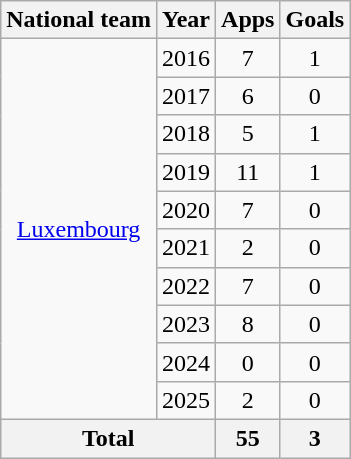<table class="wikitable" style="text-align:center">
<tr>
<th>National team</th>
<th>Year</th>
<th>Apps</th>
<th>Goals</th>
</tr>
<tr>
<td rowspan="10"><a href='#'>Luxembourg</a></td>
<td>2016</td>
<td>7</td>
<td>1</td>
</tr>
<tr>
<td>2017</td>
<td>6</td>
<td>0</td>
</tr>
<tr>
<td>2018</td>
<td>5</td>
<td>1</td>
</tr>
<tr>
<td>2019</td>
<td>11</td>
<td>1</td>
</tr>
<tr>
<td>2020</td>
<td>7</td>
<td>0</td>
</tr>
<tr>
<td>2021</td>
<td>2</td>
<td>0</td>
</tr>
<tr>
<td>2022</td>
<td>7</td>
<td>0</td>
</tr>
<tr>
<td>2023</td>
<td>8</td>
<td>0</td>
</tr>
<tr>
<td>2024</td>
<td>0</td>
<td>0</td>
</tr>
<tr>
<td>2025</td>
<td>2</td>
<td>0</td>
</tr>
<tr>
<th colspan="2">Total</th>
<th>55</th>
<th>3</th>
</tr>
</table>
